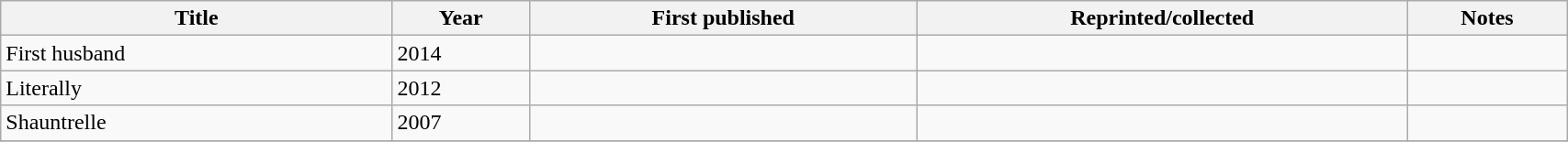<table class='wikitable sortable' width='90%'>
<tr>
<th width=25%>Title</th>
<th>Year</th>
<th>First published</th>
<th>Reprinted/collected</th>
<th>Notes</th>
</tr>
<tr>
<td>First husband</td>
<td>2014</td>
<td></td>
<td></td>
<td></td>
</tr>
<tr>
<td>Literally</td>
<td>2012</td>
<td></td>
<td></td>
<td></td>
</tr>
<tr>
<td>Shauntrelle</td>
<td>2007</td>
<td></td>
<td></td>
<td></td>
</tr>
<tr>
</tr>
</table>
